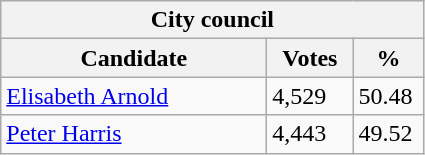<table class="wikitable">
<tr>
<th colspan="3">City council</th>
</tr>
<tr>
<th style="width: 170px">Candidate</th>
<th style="width: 50px">Votes</th>
<th style="width: 40px">%</th>
</tr>
<tr>
<td><a href='#'>Elisabeth Arnold</a></td>
<td>4,529</td>
<td>50.48</td>
</tr>
<tr>
<td><a href='#'>Peter Harris</a></td>
<td>4,443</td>
<td>49.52</td>
</tr>
</table>
